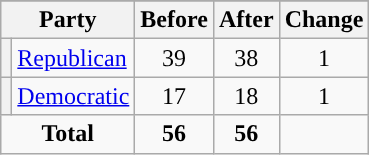<table class="wikitable" style="text-align:center;">
<tr>
</tr>
<tr>
<th colspan=2>Party</th>
<th>Before</th>
<th>After</th>
<th>Change</th>
</tr>
<tr>
<th style="background-color:"></th>
<td style="text-align:left;"><a href='#'>Republican</a></td>
<td>39</td>
<td>38</td>
<td> 1</td>
</tr>
<tr>
<th style="background-color:"></th>
<td style="text-align:left;"><a href='#'>Democratic</a></td>
<td>17</td>
<td>18</td>
<td> 1</td>
</tr>
<tr>
<td colspan=2><strong>Total</strong></td>
<td><strong>56</strong></td>
<td><strong>56</strong></td>
<td></td>
</tr>
</table>
